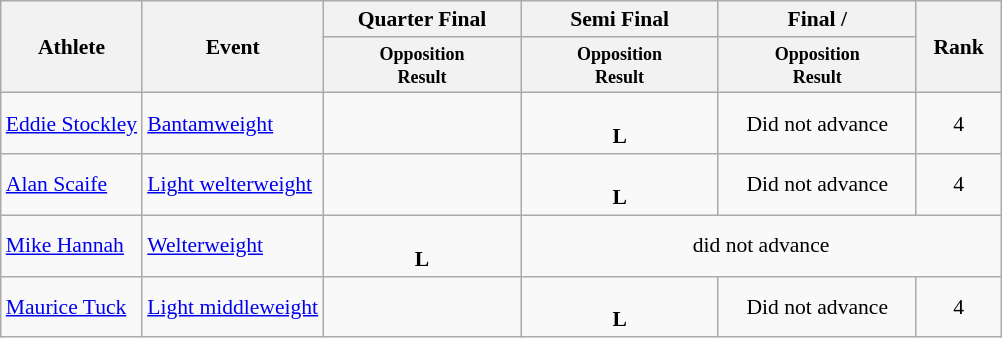<table class="wikitable" style="font-size:90%">
<tr>
<th rowspan="2">Athlete</th>
<th rowspan="2">Event</th>
<th width=125>Quarter Final</th>
<th width=125>Semi Final</th>
<th width=125>Final / </th>
<th rowspan="2" style="width:50px;">Rank</th>
</tr>
<tr>
<th style="line-height:1em"><small>Opposition<br>Result</small></th>
<th style="line-height:1em"><small>Opposition<br>Result</small></th>
<th style="line-height:1em"><small>Opposition<br>Result</small></th>
</tr>
<tr align=center>
<td align=left><a href='#'>Eddie Stockley</a></td>
<td align=left><a href='#'>Bantamweight</a></td>
<td></td>
<td><br><strong>L</strong></td>
<td>Did not advance</td>
<td>4</td>
</tr>
<tr align=center>
<td align=left><a href='#'>Alan Scaife</a></td>
<td align=left><a href='#'>Light welterweight</a></td>
<td></td>
<td><br><strong>L</strong></td>
<td>Did not advance</td>
<td>4</td>
</tr>
<tr align=center>
<td align=left><a href='#'>Mike Hannah</a></td>
<td align=left><a href='#'>Welterweight</a></td>
<td><br><strong>L</strong></td>
<td colspan=3>did not advance</td>
</tr>
<tr align=center>
<td align=left><a href='#'>Maurice Tuck</a></td>
<td align=left><a href='#'>Light middleweight</a></td>
<td></td>
<td><br><strong>L</strong></td>
<td>Did not advance</td>
<td>4</td>
</tr>
</table>
